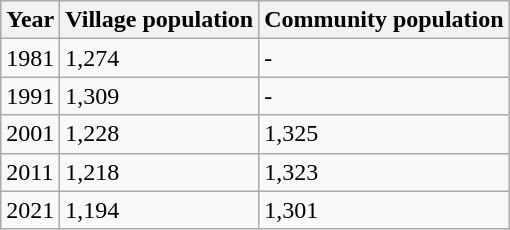<table class="wikitable">
<tr>
<th>Year</th>
<th>Village population</th>
<th>Community population</th>
</tr>
<tr>
<td>1981</td>
<td>1,274</td>
<td>-</td>
</tr>
<tr>
<td>1991</td>
<td>1,309</td>
<td>-</td>
</tr>
<tr>
<td>2001</td>
<td>1,228</td>
<td>1,325</td>
</tr>
<tr>
<td>2011</td>
<td>1,218</td>
<td>1,323</td>
</tr>
<tr>
<td>2021</td>
<td>1,194</td>
<td>1,301</td>
</tr>
</table>
